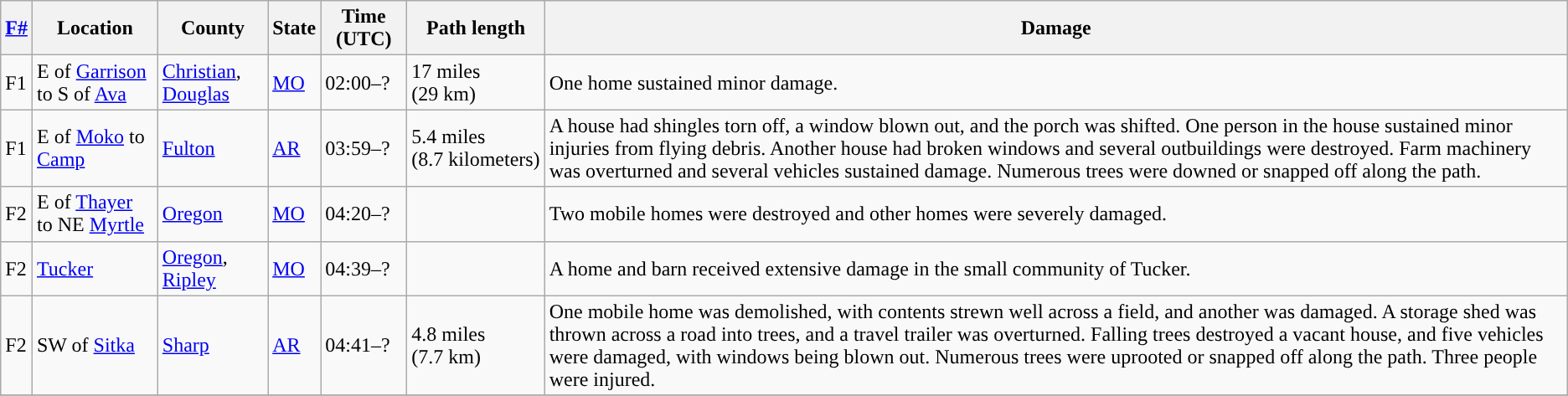<table class="wikitable">
<tr>
<th><strong><a href='#'>F#</a></strong></th>
<th><strong>Location</strong></th>
<th><strong>County</strong></th>
<th><strong>State</strong></th>
<th><strong>Time (UTC)</strong></th>
<th><strong>Path length</strong></th>
<th><strong>Damage</strong></th>
</tr>
<tr>
<td>F1</td>
<td>E of <a href='#'>Garrison</a> to S of <a href='#'>Ava</a></td>
<td><a href='#'>Christian</a>, <a href='#'>Douglas</a></td>
<td><a href='#'>MO</a></td>
<td>02:00–?</td>
<td>17 miles <br>(29 km)</td>
<td>One home sustained minor damage.</td>
</tr>
<tr>
<td>F1</td>
<td>E of <a href='#'>Moko</a> to <a href='#'>Camp</a></td>
<td><a href='#'>Fulton</a></td>
<td><a href='#'>AR</a></td>
<td>03:59–?</td>
<td>5.4 miles <br>(8.7 kilometers)</td>
<td>A house had shingles torn off, a window blown out, and the porch was shifted. One person in the house sustained minor injuries from flying debris. Another house had broken windows and several outbuildings were destroyed. Farm machinery was overturned and several vehicles sustained damage. Numerous trees were downed or snapped off along the path.</td>
</tr>
<tr>
<td>F2</td>
<td>E of <a href='#'>Thayer</a> to NE <a href='#'>Myrtle</a></td>
<td><a href='#'>Oregon</a></td>
<td><a href='#'>MO</a></td>
<td>04:20–?</td>
<td></td>
<td>Two mobile homes were destroyed and other homes were severely damaged.</td>
</tr>
<tr>
<td>F2</td>
<td><a href='#'>Tucker</a></td>
<td><a href='#'>Oregon</a>, <a href='#'>Ripley</a></td>
<td><a href='#'>MO</a></td>
<td>04:39–?</td>
<td></td>
<td>A home and barn received extensive damage in the small community of Tucker.</td>
</tr>
<tr>
<td>F2</td>
<td>SW of <a href='#'>Sitka</a></td>
<td><a href='#'>Sharp</a></td>
<td><a href='#'>AR</a></td>
<td>04:41–?</td>
<td>4.8 miles <br>(7.7 km)</td>
<td>One mobile home was demolished, with contents strewn well across a field, and another was damaged. A storage shed was thrown across a road into trees, and a travel trailer was overturned. Falling trees destroyed a vacant house, and five vehicles were damaged, with windows being blown out. Numerous trees were uprooted or snapped off along the path. Three people were injured.</td>
</tr>
<tr>
</tr>
</table>
